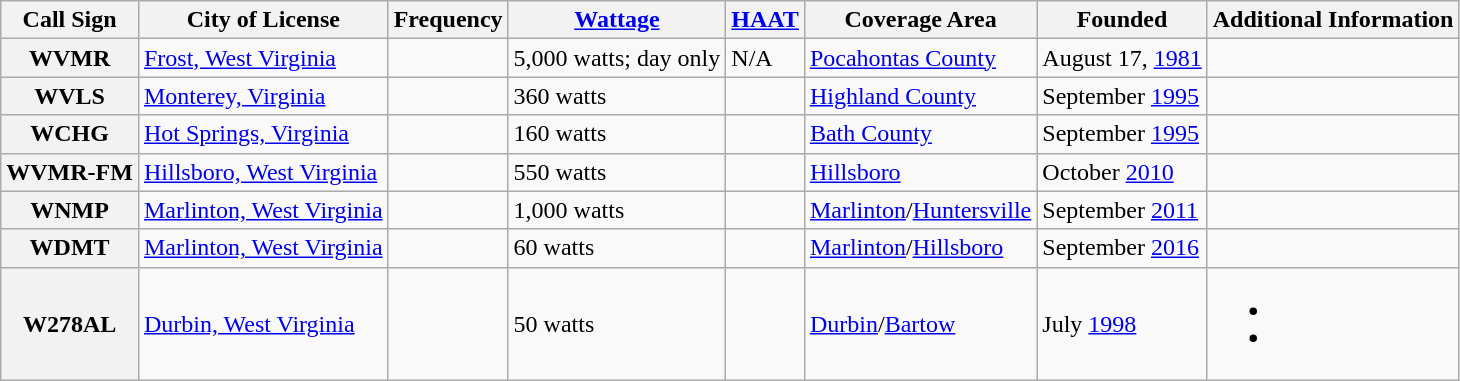<table class="wikitable sortable sort-under-center plainrowheaders">
<tr>
<th scope="col">Call Sign</th>
<th scope="col">City of License</th>
<th scope="col">Frequency</th>
<th scope="col"><a href='#'>Wattage</a></th>
<th scope="col"><a href='#'>HAAT</a></th>
<th scope="col">Coverage Area</th>
<th scope="col">Founded</th>
<th scope="col">Additional Information</th>
</tr>
<tr>
<th scope="row">WVMR</th>
<td><a href='#'>Frost, West Virginia</a></td>
<td></td>
<td>5,000 watts; day only</td>
<td>N/A</td>
<td><a href='#'>Pocahontas County</a></td>
<td>August 17, <a href='#'>1981</a></td>
<td></td>
</tr>
<tr>
<th scope="row">WVLS</th>
<td><a href='#'>Monterey, Virginia</a></td>
<td></td>
<td>360 watts</td>
<td></td>
<td><a href='#'>Highland County</a></td>
<td>September <a href='#'>1995</a></td>
<td></td>
</tr>
<tr>
<th scope="row">WCHG</th>
<td><a href='#'>Hot Springs, Virginia</a></td>
<td></td>
<td>160 watts</td>
<td></td>
<td><a href='#'>Bath County</a></td>
<td>September <a href='#'>1995</a></td>
<td></td>
</tr>
<tr>
<th scope="row">WVMR-FM</th>
<td><a href='#'>Hillsboro, West Virginia</a></td>
<td></td>
<td>550 watts</td>
<td></td>
<td><a href='#'>Hillsboro</a></td>
<td>October <a href='#'>2010</a></td>
<td></td>
</tr>
<tr>
<th scope="row">WNMP</th>
<td><a href='#'>Marlinton, West Virginia</a></td>
<td></td>
<td>1,000 watts</td>
<td></td>
<td><a href='#'>Marlinton</a>/<a href='#'>Huntersville</a></td>
<td>September <a href='#'>2011</a></td>
<td></td>
</tr>
<tr>
<th scope="row">WDMT</th>
<td><a href='#'>Marlinton, West Virginia</a></td>
<td></td>
<td>60 watts</td>
<td></td>
<td><a href='#'>Marlinton</a>/<a href='#'>Hillsboro</a></td>
<td>September <a href='#'>2016</a></td>
<td></td>
</tr>
<tr>
<th scope="row">W278AL</th>
<td><a href='#'>Durbin, West Virginia</a></td>
<td></td>
<td>50 watts</td>
<td></td>
<td><a href='#'>Durbin</a>/<a href='#'>Bartow</a></td>
<td>July <a href='#'>1998</a></td>
<td><ul><li></li><li></li></ul></td>
</tr>
</table>
